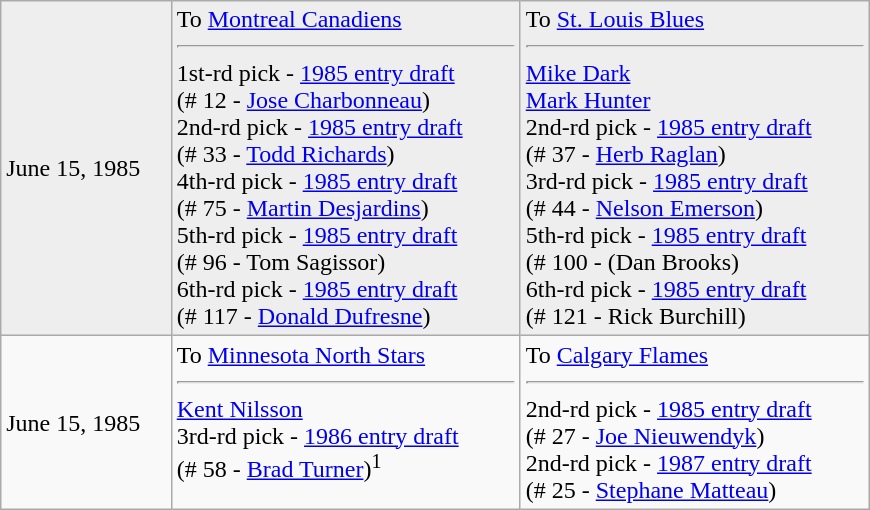<table class="wikitable" style="border:1px solid #999; width:580px;">
<tr style="background:#eee;">
<td>June 15, 1985</td>
<td valign="top">To <a href='#'>Montreal Canadiens</a><hr>1st-rd pick - <a href='#'>1985 entry draft</a><br>(# 12 - <a href='#'>Jose Charbonneau</a>)<br>2nd-rd pick - <a href='#'>1985 entry draft</a><br>(# 33 - <a href='#'>Todd Richards</a>)<br>4th-rd pick - <a href='#'>1985 entry draft</a><br>(# 75 - <a href='#'>Martin Desjardins</a>)<br>5th-rd pick - <a href='#'>1985 entry draft</a><br>(# 96 - Tom Sagissor)<br>6th-rd pick - <a href='#'>1985 entry draft</a><br>(# 117 - <a href='#'>Donald Dufresne</a>)</td>
<td valign="top">To <a href='#'>St. Louis Blues</a><hr><a href='#'>Mike Dark</a><br><a href='#'>Mark Hunter</a><br>2nd-rd pick - <a href='#'>1985 entry draft</a><br>(# 37 - <a href='#'>Herb Raglan</a>)<br>3rd-rd pick - <a href='#'>1985 entry draft</a><br>(# 44 - <a href='#'>Nelson Emerson</a>)<br>5th-rd pick - <a href='#'>1985 entry draft</a><br>(# 100 - (Dan Brooks)<br>6th-rd pick - <a href='#'>1985 entry draft</a><br>(# 121 - Rick Burchill)</td>
</tr>
<tr>
<td>June 15, 1985</td>
<td valign="top">To <a href='#'>Minnesota North Stars</a><hr><a href='#'>Kent Nilsson</a><br>3rd-rd pick - <a href='#'>1986 entry draft</a><br>(# 58 - <a href='#'>Brad Turner</a>)<sup>1</sup></td>
<td valign="top">To <a href='#'>Calgary Flames</a><hr>2nd-rd pick - <a href='#'>1985 entry draft</a><br>(# 27 - <a href='#'>Joe Nieuwendyk</a>)<br>2nd-rd pick - <a href='#'>1987 entry draft</a><br>(# 25 - <a href='#'>Stephane Matteau</a>)</td>
</tr>
</table>
